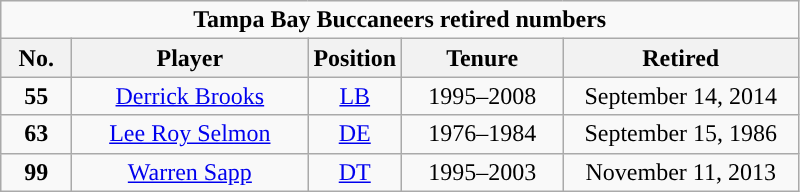<table class="wikitable sortable" style="text-align:center">
<tr>
<td colspan="5"><strong>Tampa Bay Buccaneers retired numbers</strong></td>
</tr>
<tr>
<th style="width:40px; ">No.</th>
<th style="width:150px; ">Player</th>
<th style="width:40px; ">Position</th>
<th style="width:100px; ">Tenure</th>
<th style="width:150px; ">Retired</th>
</tr>
<tr>
<td><strong>55</strong></td>
<td><a href='#'>Derrick Brooks</a></td>
<td><a href='#'>LB</a></td>
<td>1995–2008</td>
<td>September 14, 2014</td>
</tr>
<tr>
<td><strong>63</strong></td>
<td><a href='#'>Lee Roy Selmon</a></td>
<td><a href='#'>DE</a></td>
<td>1976–1984</td>
<td>September 15, 1986</td>
</tr>
<tr>
<td><strong>99</strong></td>
<td><a href='#'>Warren Sapp</a></td>
<td><a href='#'>DT</a></td>
<td>1995–2003</td>
<td>November 11, 2013</td>
</tr>
</table>
